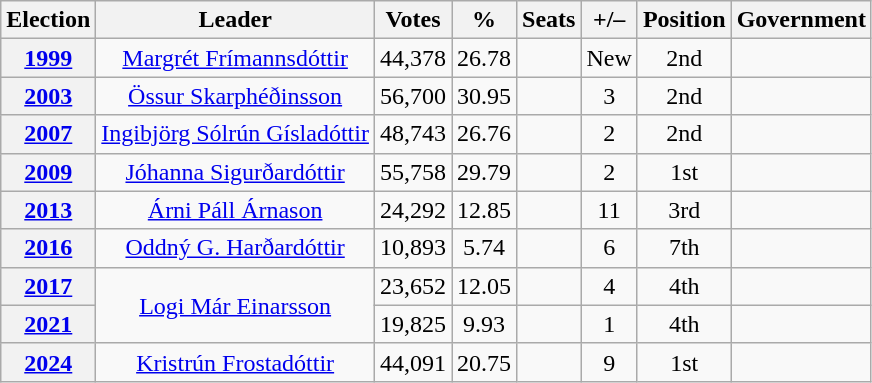<table class=wikitable style="text-align: center;">
<tr>
<th>Election</th>
<th>Leader</th>
<th>Votes</th>
<th>%</th>
<th>Seats</th>
<th>+/–</th>
<th>Position</th>
<th>Government</th>
</tr>
<tr>
<th><a href='#'>1999</a></th>
<td style="text-align:center"><a href='#'>Margrét Frímannsdóttir</a></td>
<td>44,378</td>
<td>26.78</td>
<td></td>
<td>New</td>
<td> 2nd</td>
<td></td>
</tr>
<tr>
<th><a href='#'>2003</a></th>
<td style="text-align:center"><a href='#'>Össur Skarphéðinsson</a></td>
<td>56,700</td>
<td>30.95</td>
<td></td>
<td> 3</td>
<td> 2nd</td>
<td></td>
</tr>
<tr>
<th><a href='#'>2007</a></th>
<td style="text-align:center"><a href='#'>Ingibjörg Sólrún Gísladóttir</a></td>
<td>48,743</td>
<td>26.76</td>
<td></td>
<td> 2</td>
<td> 2nd</td>
<td></td>
</tr>
<tr>
<th><a href='#'>2009</a></th>
<td style="text-align:center"><a href='#'>Jóhanna Sigurðardóttir</a></td>
<td>55,758</td>
<td>29.79</td>
<td></td>
<td> 2</td>
<td> 1st</td>
<td></td>
</tr>
<tr>
<th><a href='#'>2013</a></th>
<td style="text-align:center"><a href='#'>Árni Páll Árnason</a></td>
<td>24,292</td>
<td>12.85</td>
<td></td>
<td> 11</td>
<td> 3rd</td>
<td></td>
</tr>
<tr>
<th><a href='#'>2016</a></th>
<td style="text-align:center"><a href='#'>Oddný G. Harðardóttir</a></td>
<td>10,893</td>
<td>5.74</td>
<td></td>
<td> 6</td>
<td> 7th</td>
<td></td>
</tr>
<tr>
<th><a href='#'>2017</a></th>
<td rowspan="2" style="text-align:center"><a href='#'>Logi Már Einarsson</a></td>
<td>23,652</td>
<td>12.05</td>
<td></td>
<td> 4</td>
<td> 4th</td>
<td></td>
</tr>
<tr>
<th><a href='#'>2021</a></th>
<td>19,825</td>
<td>9.93</td>
<td></td>
<td> 1</td>
<td> 4th</td>
<td></td>
</tr>
<tr>
<th><a href='#'>2024</a></th>
<td style="text-align:center"><a href='#'>Kristrún Frostadóttir</a></td>
<td>44,091</td>
<td>20.75</td>
<td></td>
<td> 9</td>
<td> 1st</td>
<td></td>
</tr>
</table>
